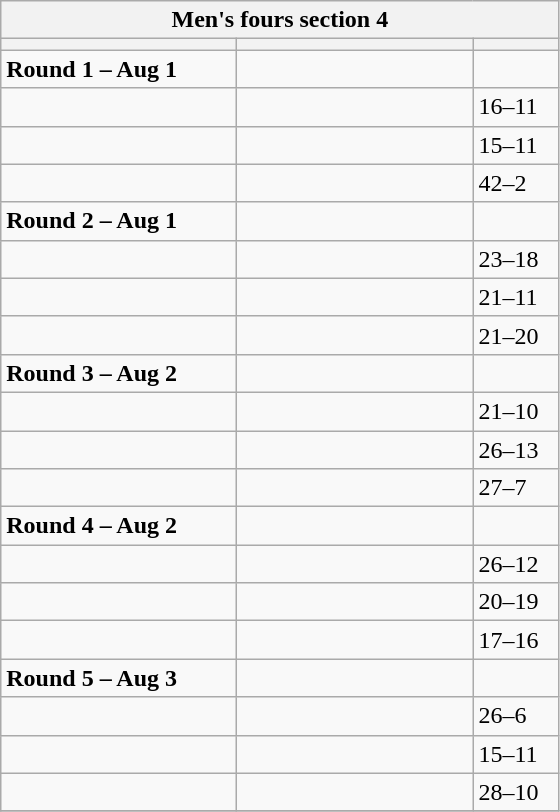<table class="wikitable">
<tr>
<th colspan="3">Men's fours section 4</th>
</tr>
<tr>
<th width=150></th>
<th width=150></th>
<th width=50></th>
</tr>
<tr>
<td><strong>Round 1 – Aug 1</strong></td>
<td></td>
<td></td>
</tr>
<tr>
<td></td>
<td></td>
<td>16–11</td>
</tr>
<tr>
<td></td>
<td></td>
<td>15–11</td>
</tr>
<tr>
<td></td>
<td></td>
<td>42–2</td>
</tr>
<tr>
<td><strong>Round 2 – Aug 1</strong></td>
<td></td>
<td></td>
</tr>
<tr>
<td></td>
<td></td>
<td>23–18</td>
</tr>
<tr>
<td></td>
<td></td>
<td>21–11</td>
</tr>
<tr>
<td></td>
<td></td>
<td>21–20</td>
</tr>
<tr>
<td><strong>Round 3 – Aug 2</strong></td>
<td></td>
<td></td>
</tr>
<tr>
<td></td>
<td></td>
<td>21–10</td>
</tr>
<tr>
<td></td>
<td></td>
<td>26–13</td>
</tr>
<tr>
<td></td>
<td></td>
<td>27–7</td>
</tr>
<tr>
<td><strong>Round 4 – Aug 2</strong></td>
<td></td>
<td></td>
</tr>
<tr>
<td></td>
<td></td>
<td>26–12</td>
</tr>
<tr>
<td></td>
<td></td>
<td>20–19</td>
</tr>
<tr>
<td></td>
<td></td>
<td>17–16</td>
</tr>
<tr>
<td><strong>Round 5 – Aug 3</strong></td>
<td></td>
<td></td>
</tr>
<tr>
<td></td>
<td></td>
<td>26–6</td>
</tr>
<tr>
<td></td>
<td></td>
<td>15–11</td>
</tr>
<tr>
<td></td>
<td></td>
<td>28–10</td>
</tr>
<tr>
</tr>
</table>
